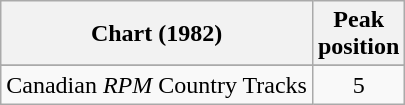<table class="wikitable sortable">
<tr>
<th align="left">Chart (1982)</th>
<th align="center">Peak<br>position</th>
</tr>
<tr>
</tr>
<tr>
<td align="left">Canadian <em>RPM</em> Country Tracks</td>
<td align="center">5</td>
</tr>
</table>
